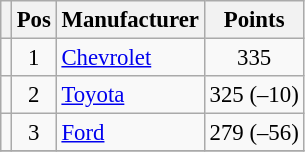<table class="wikitable" style="font-size: 95%;">
<tr>
<th></th>
<th>Pos</th>
<th>Manufacturer</th>
<th>Points</th>
</tr>
<tr>
<td align="left"></td>
<td style="text-align:center;">1</td>
<td><a href='#'>Chevrolet</a></td>
<td style="text-align:center;">335</td>
</tr>
<tr>
<td align="left"></td>
<td style="text-align:center;">2</td>
<td><a href='#'>Toyota</a></td>
<td style="text-align:center;">325 (–10)</td>
</tr>
<tr>
<td align="left"></td>
<td style="text-align:center;">3</td>
<td><a href='#'>Ford</a></td>
<td style="text-align:center;">279 (–56)</td>
</tr>
<tr class="sortbottom">
</tr>
</table>
